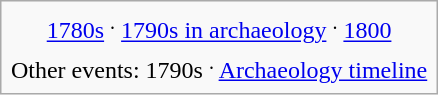<table class="infobox">
<tr style="background-color:#f3f3f3 width:29em">
<td align="center"><a href='#'>1780s</a> <sup>.</sup> <a href='#'>1790s in archaeology</a> <sup>.</sup> <a href='#'>1800</a><br></td>
</tr>
<tr>
<td align="center">Other events: 1790s <sup>.</sup> <a href='#'>Archaeology timeline</a></td>
</tr>
</table>
